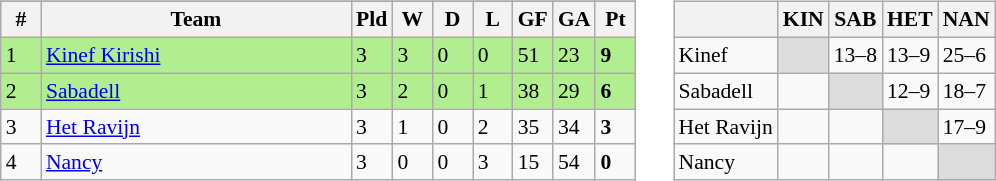<table style="font-size:90%" cellpadding="4">
<tr valign="top">
<td><br><table class=wikitable>
<tr align=center>
</tr>
<tr>
<th width=20>#</th>
<th width=200>Team</th>
<th width=20>Pld</th>
<th width=20>W</th>
<th width=20>D</th>
<th width=20>L</th>
<th width=20>GF</th>
<th width=20>GA</th>
<th width=20>Pt</th>
</tr>
<tr bgcolor=B0EE90>
<td>1</td>
<td align="left"> <a href='#'>Kinef Kirishi</a></td>
<td>3</td>
<td>3</td>
<td>0</td>
<td>0</td>
<td>51</td>
<td>23</td>
<td><strong>9</strong></td>
</tr>
<tr bgcolor=B0EE90>
<td>2</td>
<td align="left"> <a href='#'>Sabadell</a></td>
<td>3</td>
<td>2</td>
<td>0</td>
<td>1</td>
<td>38</td>
<td>29</td>
<td><strong>6</strong></td>
</tr>
<tr>
<td>3</td>
<td align="left"> <a href='#'>Het Ravijn</a></td>
<td>3</td>
<td>1</td>
<td>0</td>
<td>2</td>
<td>35</td>
<td>34</td>
<td><strong>3</strong></td>
</tr>
<tr>
<td>4</td>
<td align="left"> <a href='#'>Nancy</a></td>
<td>3</td>
<td>0</td>
<td>0</td>
<td>3</td>
<td>15</td>
<td>54</td>
<td><strong>0</strong></td>
</tr>
</table>
</td>
<td><br><table class="wikitable">
<tr>
<th></th>
<th>KIN</th>
<th>SAB</th>
<th>HET</th>
<th>NAN</th>
</tr>
<tr>
<td>Kinef</td>
<td bgcolor="#DCDCDC"></td>
<td>13–8</td>
<td>13–9</td>
<td>25–6</td>
</tr>
<tr>
<td>Sabadell</td>
<td></td>
<td bgcolor="#DCDCDC"></td>
<td>12–9</td>
<td>18–7</td>
</tr>
<tr>
<td>Het Ravijn</td>
<td></td>
<td></td>
<td bgcolor="#DCDCDC"></td>
<td>17–9</td>
</tr>
<tr>
<td>Nancy</td>
<td></td>
<td></td>
<td></td>
<td bgcolor="#DCDCDC"></td>
</tr>
</table>
</td>
</tr>
</table>
